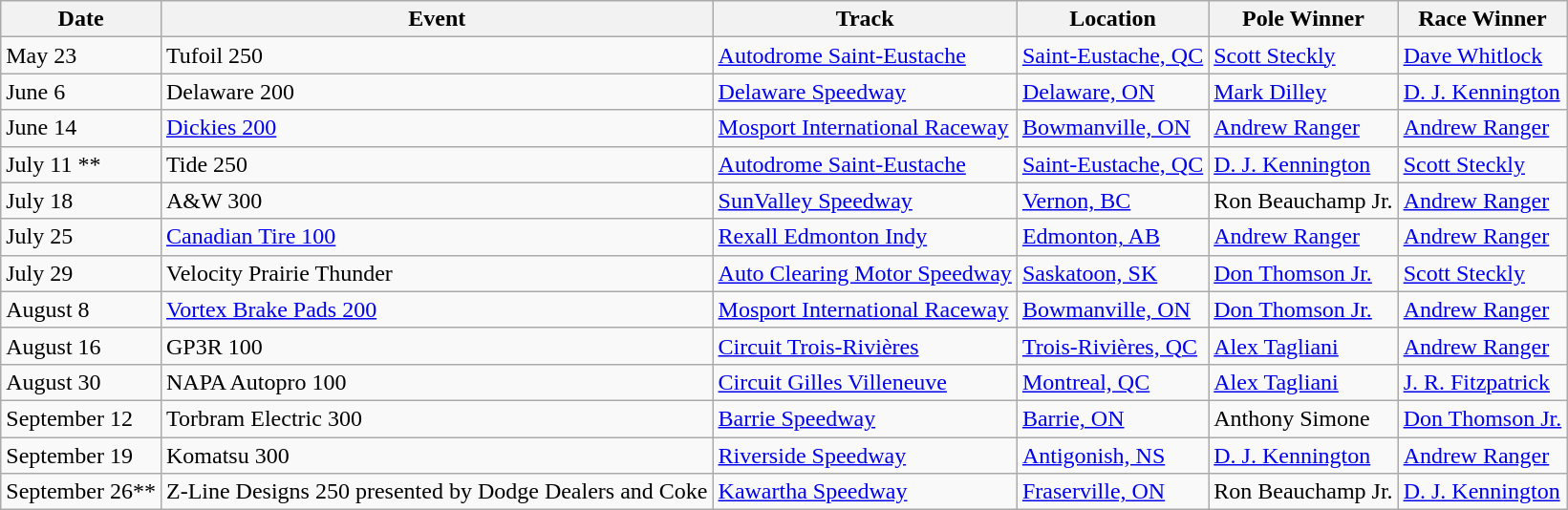<table class="wikitable">
<tr>
<th>Date</th>
<th>Event</th>
<th>Track</th>
<th>Location</th>
<th>Pole Winner</th>
<th>Race Winner</th>
</tr>
<tr>
<td>May 23</td>
<td>Tufoil 250</td>
<td><a href='#'>Autodrome Saint-Eustache</a></td>
<td><a href='#'>Saint-Eustache, QC</a></td>
<td><a href='#'>Scott Steckly</a></td>
<td><a href='#'>Dave Whitlock</a></td>
</tr>
<tr>
<td>June 6</td>
<td>Delaware 200</td>
<td><a href='#'>Delaware Speedway</a></td>
<td><a href='#'>Delaware, ON</a></td>
<td><a href='#'>Mark Dilley</a></td>
<td><a href='#'>D. J. Kennington</a></td>
</tr>
<tr>
<td>June 14</td>
<td><a href='#'>Dickies 200</a></td>
<td><a href='#'>Mosport International Raceway</a></td>
<td><a href='#'>Bowmanville, ON</a></td>
<td><a href='#'>Andrew Ranger</a></td>
<td><a href='#'>Andrew Ranger</a></td>
</tr>
<tr>
<td>July 11 **</td>
<td>Tide 250</td>
<td><a href='#'>Autodrome Saint-Eustache</a></td>
<td><a href='#'>Saint-Eustache, QC</a></td>
<td><a href='#'>D. J. Kennington</a></td>
<td><a href='#'>Scott Steckly</a></td>
</tr>
<tr>
<td>July 18</td>
<td>A&W 300</td>
<td><a href='#'>SunValley Speedway</a></td>
<td><a href='#'>Vernon, BC</a></td>
<td>Ron Beauchamp Jr.</td>
<td><a href='#'>Andrew Ranger</a></td>
</tr>
<tr>
<td>July 25</td>
<td><a href='#'>Canadian Tire 100</a></td>
<td><a href='#'>Rexall Edmonton Indy</a></td>
<td><a href='#'>Edmonton, AB</a></td>
<td><a href='#'>Andrew Ranger</a></td>
<td><a href='#'>Andrew Ranger</a></td>
</tr>
<tr>
<td>July 29</td>
<td>Velocity Prairie Thunder</td>
<td><a href='#'>Auto Clearing Motor Speedway</a></td>
<td><a href='#'>Saskatoon, SK</a></td>
<td><a href='#'>Don Thomson Jr.</a></td>
<td><a href='#'>Scott Steckly</a></td>
</tr>
<tr>
<td>August 8</td>
<td><a href='#'>Vortex Brake Pads 200</a></td>
<td><a href='#'>Mosport International Raceway</a></td>
<td><a href='#'>Bowmanville, ON</a></td>
<td><a href='#'>Don Thomson Jr.</a></td>
<td><a href='#'>Andrew Ranger</a></td>
</tr>
<tr>
<td>August 16</td>
<td>GP3R 100</td>
<td><a href='#'>Circuit Trois-Rivières</a></td>
<td><a href='#'>Trois-Rivières, QC</a></td>
<td><a href='#'>Alex Tagliani</a></td>
<td><a href='#'>Andrew Ranger</a></td>
</tr>
<tr>
<td>August 30</td>
<td>NAPA Autopro 100</td>
<td><a href='#'>Circuit Gilles Villeneuve</a></td>
<td><a href='#'>Montreal, QC</a></td>
<td><a href='#'>Alex Tagliani</a></td>
<td><a href='#'>J. R. Fitzpatrick</a></td>
</tr>
<tr>
<td>September 12</td>
<td>Torbram Electric 300</td>
<td><a href='#'>Barrie Speedway</a></td>
<td><a href='#'>Barrie, ON</a></td>
<td>Anthony Simone</td>
<td><a href='#'>Don Thomson Jr.</a></td>
</tr>
<tr>
<td>September 19</td>
<td>Komatsu 300</td>
<td><a href='#'>Riverside Speedway</a></td>
<td><a href='#'>Antigonish, NS</a></td>
<td><a href='#'>D. J. Kennington</a></td>
<td><a href='#'>Andrew Ranger</a></td>
</tr>
<tr>
<td>September 26**</td>
<td>Z-Line Designs 250 presented by Dodge Dealers and Coke</td>
<td><a href='#'>Kawartha Speedway</a></td>
<td><a href='#'>Fraserville, ON</a></td>
<td>Ron Beauchamp Jr.</td>
<td><a href='#'>D. J. Kennington</a></td>
</tr>
</table>
